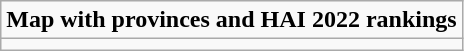<table role= "presentation" class="wikitable mw-collapsible mw-collapsed">
<tr>
<td><strong>Map with provinces and HAI 2022 rankings</strong></td>
</tr>
<tr>
<td></td>
</tr>
</table>
